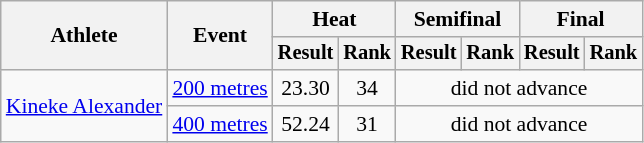<table class="wikitable" style="font-size:90%">
<tr>
<th rowspan="2">Athlete</th>
<th rowspan="2">Event</th>
<th colspan="2">Heat</th>
<th colspan="2">Semifinal</th>
<th colspan="2">Final</th>
</tr>
<tr style="font-size:95%">
<th>Result</th>
<th>Rank</th>
<th>Result</th>
<th>Rank</th>
<th>Result</th>
<th>Rank</th>
</tr>
<tr style=text-align:center>
<td style=text-align:left rowspan=2><a href='#'>Kineke Alexander</a></td>
<td style=text-align:left><a href='#'>200 metres</a></td>
<td>23.30</td>
<td>34</td>
<td colspan=4>did not advance</td>
</tr>
<tr style=text-align:center>
<td style=text-align:left><a href='#'>400 metres</a></td>
<td>52.24</td>
<td>31</td>
<td colspan=4>did not advance</td>
</tr>
</table>
